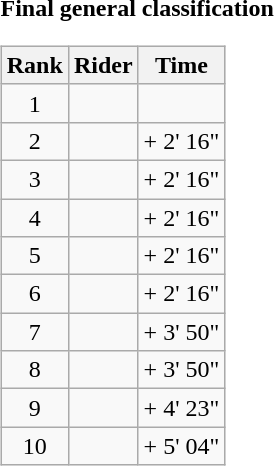<table>
<tr>
<td><strong>Final general classification</strong><br><table class="wikitable">
<tr>
<th scope="col">Rank</th>
<th scope="col">Rider</th>
<th scope="col">Time</th>
</tr>
<tr>
<td style="text-align:center;">1</td>
<td></td>
<td style="text-align:right;"></td>
</tr>
<tr>
<td style="text-align:center;">2</td>
<td></td>
<td style="text-align:right;">+ 2' 16"</td>
</tr>
<tr>
<td style="text-align:center;">3</td>
<td></td>
<td style="text-align:right;">+ 2' 16"</td>
</tr>
<tr>
<td style="text-align:center;">4</td>
<td></td>
<td style="text-align:right;">+ 2' 16"</td>
</tr>
<tr>
<td style="text-align:center;">5</td>
<td></td>
<td style="text-align:right;">+ 2' 16"</td>
</tr>
<tr>
<td style="text-align:center;">6</td>
<td></td>
<td style="text-align:right;">+ 2' 16"</td>
</tr>
<tr>
<td style="text-align:center;">7</td>
<td></td>
<td style="text-align:right;">+ 3' 50"</td>
</tr>
<tr>
<td style="text-align:center;">8</td>
<td></td>
<td style="text-align:right;">+ 3' 50"</td>
</tr>
<tr>
<td style="text-align:center;">9</td>
<td></td>
<td style="text-align:right;">+ 4' 23"</td>
</tr>
<tr>
<td style="text-align:center;">10</td>
<td></td>
<td style="text-align:right;">+ 5' 04"</td>
</tr>
</table>
</td>
</tr>
</table>
